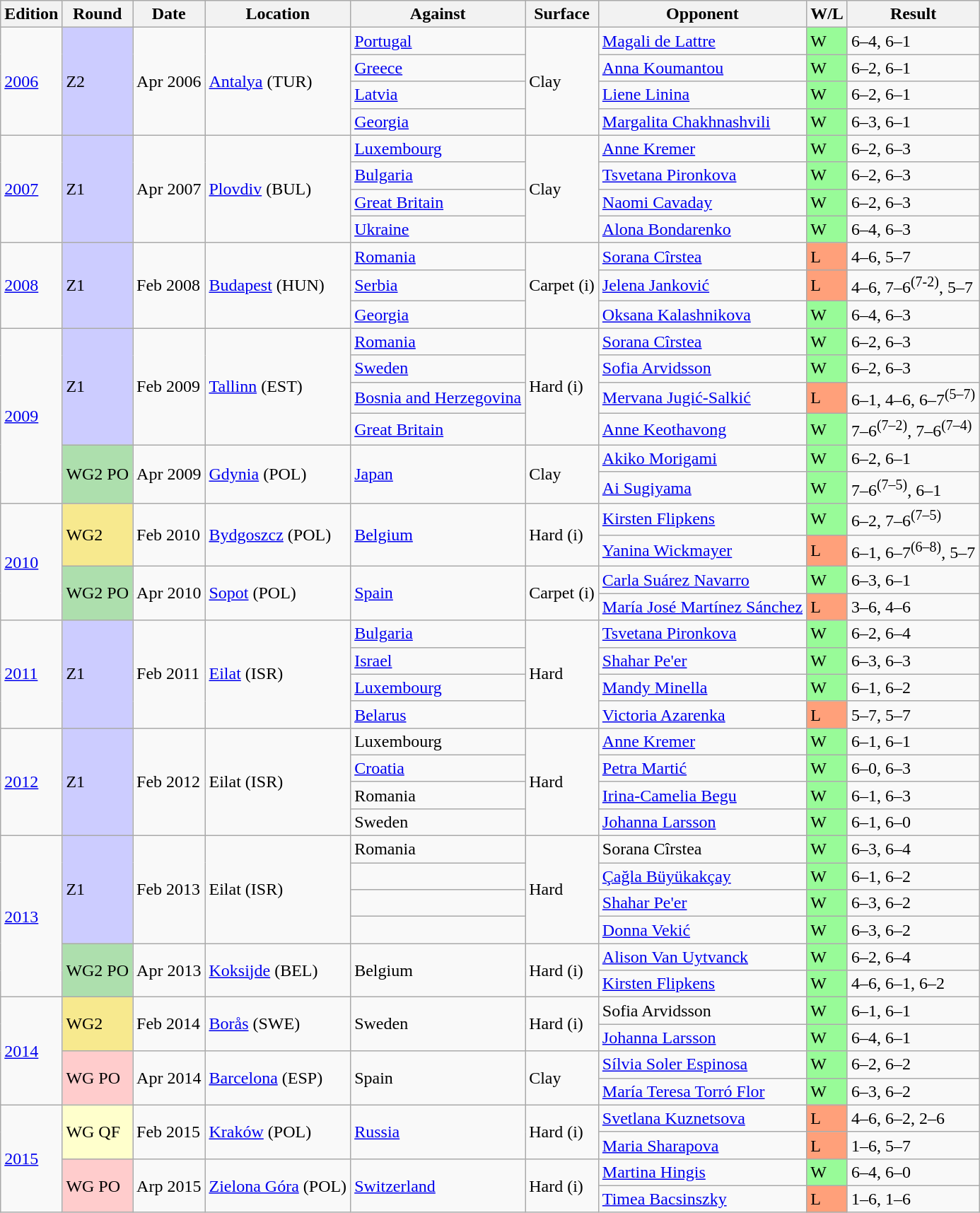<table class=wikitable>
<tr>
<th>Edition</th>
<th>Round</th>
<th>Date</th>
<th>Location</th>
<th>Against</th>
<th>Surface</th>
<th>Opponent</th>
<th>W/L</th>
<th>Result</th>
</tr>
<tr>
<td rowspan="4"><a href='#'>2006</a></td>
<td rowspan=4 style="background:#ccf;">Z2</td>
<td rowspan=4>Apr 2006</td>
<td rowspan="4"><a href='#'>Antalya</a> (TUR)</td>
<td> <a href='#'>Portugal</a></td>
<td rowspan=4>Clay</td>
<td><a href='#'>Magali de Lattre</a></td>
<td bgcolor=98FB98>W</td>
<td>6–4, 6–1</td>
</tr>
<tr>
<td> <a href='#'>Greece</a></td>
<td><a href='#'>Anna Koumantou</a></td>
<td bgcolor=98FB98>W</td>
<td>6–2, 6–1</td>
</tr>
<tr>
<td> <a href='#'>Latvia</a></td>
<td><a href='#'>Liene Linina</a></td>
<td bgcolor=98FB98>W</td>
<td>6–2, 6–1</td>
</tr>
<tr>
<td> <a href='#'>Georgia</a></td>
<td><a href='#'>Margalita Chakhnashvili</a></td>
<td bgcolor=98FB98>W</td>
<td>6–3, 6–1</td>
</tr>
<tr>
<td rowspan="4"><a href='#'>2007</a></td>
<td rowspan=4 style="background:#ccf;">Z1</td>
<td rowspan=4>Apr 2007</td>
<td rowspan="4"><a href='#'>Plovdiv</a> (BUL)</td>
<td> <a href='#'>Luxembourg</a></td>
<td rowspan=4>Clay</td>
<td><a href='#'>Anne Kremer</a></td>
<td bgcolor=98FB98>W</td>
<td>6–2, 6–3</td>
</tr>
<tr>
<td> <a href='#'>Bulgaria</a></td>
<td><a href='#'>Tsvetana Pironkova</a></td>
<td bgcolor=98FB98>W</td>
<td>6–2, 6–3</td>
</tr>
<tr>
<td> <a href='#'>Great Britain</a></td>
<td><a href='#'>Naomi Cavaday</a></td>
<td bgcolor=98FB98>W</td>
<td>6–2, 6–3</td>
</tr>
<tr>
<td> <a href='#'>Ukraine</a></td>
<td><a href='#'>Alona Bondarenko</a></td>
<td bgcolor=98FB98>W</td>
<td>6–4, 6–3</td>
</tr>
<tr>
<td rowspan="3"><a href='#'>2008</a></td>
<td rowspan=3 style="background:#ccf;">Z1</td>
<td rowspan=3>Feb 2008</td>
<td rowspan="3"><a href='#'>Budapest</a> (HUN)</td>
<td> <a href='#'>Romania</a></td>
<td rowspan=3>Carpet (i)</td>
<td><a href='#'>Sorana Cîrstea</a></td>
<td bgcolor=FFA07A>L</td>
<td>4–6, 5–7</td>
</tr>
<tr>
<td> <a href='#'>Serbia</a></td>
<td><a href='#'>Jelena Janković</a></td>
<td bgcolor=FFA07A>L</td>
<td>4–6, 7–6<sup>(7-2)</sup>, 5–7</td>
</tr>
<tr>
<td> <a href='#'>Georgia</a></td>
<td><a href='#'>Oksana Kalashnikova</a></td>
<td bgcolor=98FB98>W</td>
<td>6–4, 6–3</td>
</tr>
<tr>
<td rowspan="6"><a href='#'>2009</a></td>
<td rowspan=4 style="background:#ccf;">Z1</td>
<td rowspan=4>Feb 2009</td>
<td rowspan="4"><a href='#'>Tallinn</a> (EST)</td>
<td> <a href='#'>Romania</a></td>
<td rowspan=4>Hard (i)</td>
<td><a href='#'>Sorana Cîrstea</a></td>
<td bgcolor=98FB98>W</td>
<td>6–2, 6–3</td>
</tr>
<tr>
<td> <a href='#'>Sweden</a></td>
<td><a href='#'>Sofia Arvidsson</a></td>
<td bgcolor=98FB98>W</td>
<td>6–2, 6–3</td>
</tr>
<tr>
<td> <a href='#'>Bosnia and Herzegovina</a></td>
<td><a href='#'>Mervana Jugić-Salkić</a></td>
<td bgcolor=FFA07A>L</td>
<td>6–1, 4–6, 6–7<sup>(5–7)</sup></td>
</tr>
<tr>
<td> <a href='#'>Great Britain</a></td>
<td><a href='#'>Anne Keothavong</a></td>
<td bgcolor=98FB98>W</td>
<td>7–6<sup>(7–2)</sup>, 7–6<sup>(7–4)</sup></td>
</tr>
<tr>
<td rowspan=2 style="background:#addfad;">WG2 PO</td>
<td rowspan=2>Apr 2009</td>
<td rowspan="2"><a href='#'>Gdynia</a> (POL)</td>
<td rowspan=2> <a href='#'>Japan</a></td>
<td rowspan=2>Clay</td>
<td><a href='#'>Akiko Morigami</a></td>
<td bgcolor=98FB98>W</td>
<td>6–2, 6–1</td>
</tr>
<tr>
<td><a href='#'>Ai Sugiyama</a></td>
<td bgcolor=98FB98>W</td>
<td>7–6<sup>(7–5)</sup>, 6–1</td>
</tr>
<tr>
<td rowspan="4"><a href='#'>2010</a></td>
<td rowspan=2 style="background:#f7e98e;">WG2</td>
<td rowspan=2>Feb 2010</td>
<td rowspan="2"><a href='#'>Bydgoszcz</a> (POL)</td>
<td rowspan=2> <a href='#'>Belgium</a></td>
<td rowspan=2>Hard (i)</td>
<td><a href='#'>Kirsten Flipkens</a></td>
<td bgcolor=98FB98>W</td>
<td>6–2, 7–6<sup>(7–5)</sup></td>
</tr>
<tr>
<td><a href='#'>Yanina Wickmayer</a></td>
<td bgcolor=FFA07A>L</td>
<td>6–1, 6–7<sup>(6–8)</sup>, 5–7</td>
</tr>
<tr>
<td rowspan=2 style="background:#addfad;">WG2 PO</td>
<td rowspan=2>Apr 2010</td>
<td rowspan="2"><a href='#'>Sopot</a> (POL)</td>
<td rowspan=2> <a href='#'>Spain</a></td>
<td rowspan=2>Carpet (i)</td>
<td><a href='#'>Carla Suárez Navarro</a></td>
<td bgcolor=98FB98>W</td>
<td>6–3, 6–1</td>
</tr>
<tr>
<td><a href='#'>María José Martínez Sánchez</a></td>
<td bgcolor=FFA07A>L</td>
<td>3–6, 4–6</td>
</tr>
<tr>
<td rowspan="4"><a href='#'>2011</a></td>
<td rowspan=4 style="background:#ccf;">Z1</td>
<td rowspan=4>Feb 2011</td>
<td rowspan="4"><a href='#'>Eilat</a> (ISR)</td>
<td> <a href='#'>Bulgaria</a></td>
<td rowspan=4>Hard</td>
<td><a href='#'>Tsvetana Pironkova</a></td>
<td bgcolor=98FB98>W</td>
<td>6–2, 6–4</td>
</tr>
<tr>
<td> <a href='#'>Israel</a></td>
<td><a href='#'>Shahar Pe'er</a></td>
<td bgcolor=98FB98>W</td>
<td>6–3, 6–3</td>
</tr>
<tr>
<td> <a href='#'>Luxembourg</a></td>
<td><a href='#'>Mandy Minella</a></td>
<td bgcolor=98FB98>W</td>
<td>6–1, 6–2</td>
</tr>
<tr>
<td> <a href='#'>Belarus</a></td>
<td><a href='#'>Victoria Azarenka</a></td>
<td bgcolor=FFA07A>L</td>
<td>5–7, 5–7</td>
</tr>
<tr>
<td rowspan="4"><a href='#'>2012</a></td>
<td rowspan=4 style="background:#ccf;">Z1</td>
<td rowspan=4>Feb 2012</td>
<td rowspan="4">Eilat (ISR)</td>
<td> Luxembourg</td>
<td rowspan=4>Hard</td>
<td><a href='#'>Anne Kremer</a></td>
<td bgcolor=98FB98>W</td>
<td>6–1, 6–1</td>
</tr>
<tr>
<td> <a href='#'>Croatia</a></td>
<td><a href='#'>Petra Martić</a></td>
<td bgcolor=98FB98>W</td>
<td>6–0, 6–3</td>
</tr>
<tr>
<td> Romania</td>
<td><a href='#'>Irina-Camelia Begu</a></td>
<td bgcolor=98FB98>W</td>
<td>6–1, 6–3</td>
</tr>
<tr>
<td> Sweden</td>
<td><a href='#'>Johanna Larsson</a></td>
<td bgcolor=98FB98>W</td>
<td>6–1, 6–0</td>
</tr>
<tr>
<td rowspan="6"><a href='#'>2013</a></td>
<td rowspan=4 style="background:#ccf;">Z1</td>
<td rowspan=4>Feb 2013</td>
<td rowspan="4">Eilat (ISR)</td>
<td> Romania</td>
<td rowspan=4>Hard</td>
<td>Sorana Cîrstea</td>
<td bgcolor=98FB98>W</td>
<td>6–3, 6–4</td>
</tr>
<tr>
<td></td>
<td><a href='#'>Çağla Büyükakçay</a></td>
<td bgcolor=98FB98>W</td>
<td>6–1, 6–2</td>
</tr>
<tr>
<td></td>
<td><a href='#'>Shahar Pe'er</a></td>
<td bgcolor=98FB98>W</td>
<td>6–3, 6–2</td>
</tr>
<tr>
<td></td>
<td><a href='#'>Donna Vekić</a></td>
<td bgcolor=98FB98>W</td>
<td>6–3, 6–2</td>
</tr>
<tr>
<td rowspan=2 style="background:#addfad;">WG2 PO</td>
<td rowspan=2>Apr 2013</td>
<td rowspan="2"><a href='#'>Koksijde</a> (BEL)</td>
<td rowspan="2"> Belgium</td>
<td rowspan=2>Hard (i)</td>
<td><a href='#'>Alison Van Uytvanck</a></td>
<td bgcolor=98FB98>W</td>
<td>6–2, 6–4</td>
</tr>
<tr>
<td><a href='#'>Kirsten Flipkens</a></td>
<td bgcolor=98FB98>W</td>
<td>4–6, 6–1, 6–2</td>
</tr>
<tr>
<td " rowspan="4"><a href='#'>2014</a></td>
<td rowspan=2  style="background:#f7e98e;">WG2</td>
<td rowspan=2>Feb 2014</td>
<td rowspan="2"><a href='#'>Borås</a> (SWE)</td>
<td rowspan="2"> Sweden</td>
<td rowspan=2>Hard (i)</td>
<td>Sofia Arvidsson</td>
<td bgcolor=98FB98>W</td>
<td>6–1, 6–1</td>
</tr>
<tr>
<td><a href='#'>Johanna Larsson</a></td>
<td bgcolor=98FB98>W</td>
<td>6–4, 6–1</td>
</tr>
<tr>
<td rowspan=2  style="background:#fcc;">WG PO</td>
<td rowspan=2>Apr 2014</td>
<td rowspan="2"><a href='#'>Barcelona</a> (ESP)</td>
<td rowspan="2"> Spain</td>
<td rowspan=2>Clay</td>
<td><a href='#'>Sílvia Soler Espinosa</a></td>
<td bgcolor=98FB98>W</td>
<td>6–2, 6–2</td>
</tr>
<tr>
<td><a href='#'>María Teresa Torró Flor</a></td>
<td bgcolor=98FB98>W</td>
<td>6–3, 6–2</td>
</tr>
<tr>
<td rowspan="4"><a href='#'>2015</a></td>
<td rowspan=2  style="background:#ffc;">WG QF</td>
<td rowspan=2>Feb 2015</td>
<td rowspan="2"><a href='#'>Kraków</a> (POL)</td>
<td rowspan=2> <a href='#'>Russia</a></td>
<td rowspan=2>Hard (i)</td>
<td><a href='#'>Svetlana Kuznetsova</a></td>
<td bgcolor=FFA07A>L</td>
<td>4–6, 6–2, 2–6</td>
</tr>
<tr>
<td><a href='#'>Maria Sharapova</a></td>
<td bgcolor=FFA07A>L</td>
<td>1–6, 5–7</td>
</tr>
<tr>
<td rowspan=2  style="background:#fcc;">WG PO</td>
<td rowspan=2>Arp 2015</td>
<td rowspan="2"><a href='#'>Zielona Góra</a> (POL)</td>
<td rowspan=2> <a href='#'>Switzerland</a></td>
<td rowspan=2>Hard (i)</td>
<td><a href='#'>Martina Hingis</a></td>
<td bgcolor=98FB98>W</td>
<td>6–4, 6–0</td>
</tr>
<tr>
<td><a href='#'>Timea Bacsinszky</a></td>
<td bgcolor=FFA07A>L</td>
<td>1–6, 1–6</td>
</tr>
</table>
